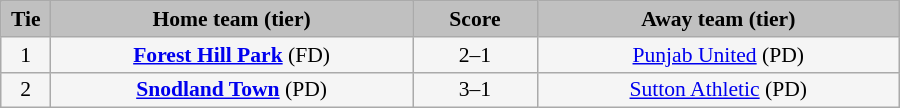<table class="wikitable" style="width: 600px; background:WhiteSmoke; text-align:center; font-size:90%">
<tr>
<td scope="col" style="width:  5.00%; background:silver;"><strong>Tie</strong></td>
<td scope="col" style="width: 36.25%; background:silver;"><strong>Home team (tier)</strong></td>
<td scope="col" style="width: 12.50%; background:silver;"><strong>Score</strong></td>
<td scope="col" style="width: 36.25%; background:silver;"><strong>Away team (tier)</strong></td>
</tr>
<tr>
<td>1</td>
<td><strong><a href='#'>Forest Hill Park</a></strong> (FD)</td>
<td>2–1</td>
<td><a href='#'>Punjab United</a> (PD)</td>
</tr>
<tr>
<td>2</td>
<td><strong><a href='#'>Snodland Town</a></strong> (PD)</td>
<td>3–1</td>
<td><a href='#'>Sutton Athletic</a> (PD)</td>
</tr>
</table>
